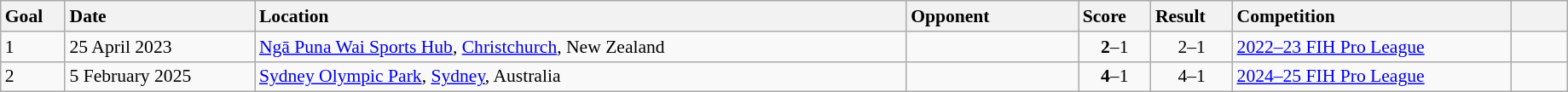<table class="wikitable sortable" style="font-size:90%" width=97%>
<tr>
<th style="width: 25px; text-align: left">Goal</th>
<th style="width: 100px; text-align: left">Date</th>
<th style="width: 360px; text-align: left">Location</th>
<th style="width: 90px; text-align: left">Opponent</th>
<th style="width: 30px; text-align: left">Score</th>
<th style="width: 30px; text-align: left">Result</th>
<th style="width: 150px; text-align: left">Competition</th>
<th style="width: 25px; text-align: left"></th>
</tr>
<tr>
<td>1</td>
<td>25 April 2023</td>
<td><a href='#'>Ngā Puna Wai Sports Hub</a>, <a href='#'>Christchurch</a>, New Zealand</td>
<td></td>
<td align="center"><strong>2</strong>–1</td>
<td align="center">2–1</td>
<td><a href='#'>2022–23 FIH Pro League</a></td>
<td></td>
</tr>
<tr>
<td>2</td>
<td>5 February 2025</td>
<td><a href='#'>Sydney Olympic Park</a>, <a href='#'>Sydney</a>, Australia</td>
<td></td>
<td align="center"><strong>4</strong>–1</td>
<td align="center">4–1</td>
<td><a href='#'>2024–25 FIH Pro League</a></td>
<td></td>
</tr>
</table>
